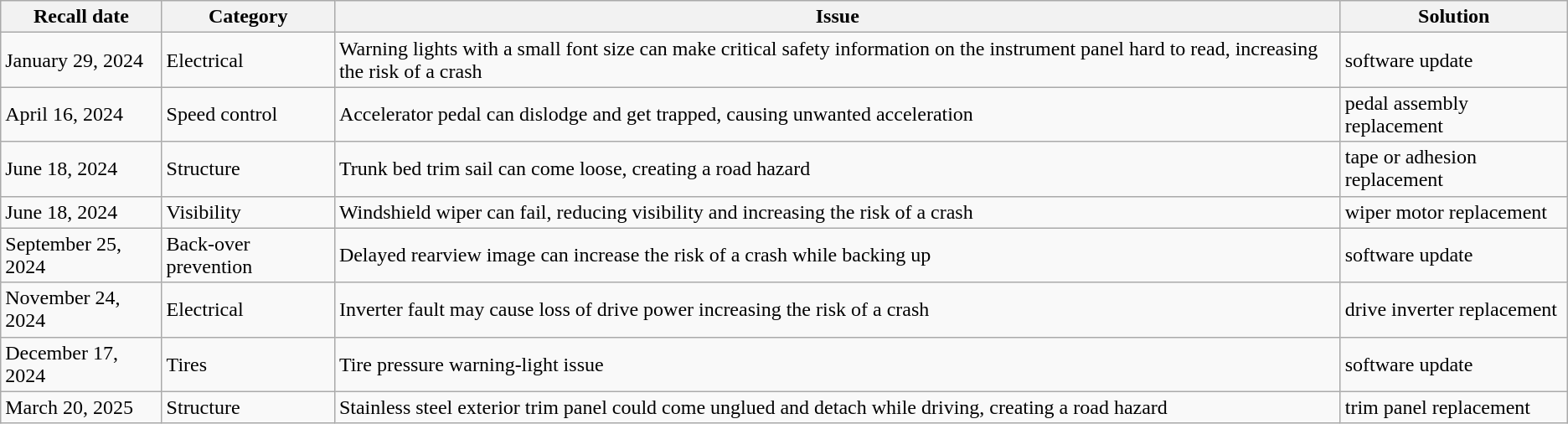<table class="wikitable sticky-header">
<tr>
<th>Recall date</th>
<th>Category</th>
<th>Issue</th>
<th>Solution</th>
</tr>
<tr>
<td>January 29, 2024</td>
<td>Electrical</td>
<td>Warning lights with a small font size can make critical safety information on the instrument panel hard to read, increasing the risk of a crash</td>
<td>software update</td>
</tr>
<tr>
<td>April 16, 2024</td>
<td>Speed control</td>
<td>Accelerator pedal can dislodge and get trapped, causing unwanted acceleration</td>
<td>pedal assembly replacement</td>
</tr>
<tr>
<td>June 18, 2024</td>
<td>Structure</td>
<td>Trunk bed trim sail can come loose, creating a road hazard</td>
<td>tape or adhesion replacement</td>
</tr>
<tr>
<td>June 18, 2024</td>
<td>Visibility</td>
<td>Windshield wiper can fail, reducing visibility and increasing the risk of a crash</td>
<td>wiper motor replacement</td>
</tr>
<tr>
<td>September 25, 2024</td>
<td>Back-over prevention</td>
<td>Delayed rearview image can increase the risk of a crash while backing up</td>
<td>software update</td>
</tr>
<tr>
<td>November 24, 2024</td>
<td>Electrical</td>
<td>Inverter fault may cause loss of drive power increasing the risk of a crash</td>
<td>drive inverter replacement</td>
</tr>
<tr>
<td>December 17, 2024</td>
<td>Tires</td>
<td>Tire pressure warning-light issue</td>
<td>software update</td>
</tr>
<tr>
<td>March 20, 2025</td>
<td>Structure</td>
<td>Stainless steel exterior trim panel could come unglued and detach while driving, creating a road hazard</td>
<td>trim panel replacement</td>
</tr>
</table>
